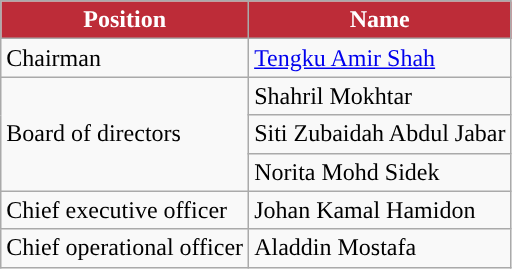<table class="wikitable">
<tr>
<th style="background:#bd2c38; color:white;">Position</th>
<th style="background:#bd2c38; color:white;">Name</th>
</tr>
<tr>
<td>Chairman</td>
<td> <a href='#'>Tengku Amir Shah</a></td>
</tr>
<tr>
<td rowspan="3">Board of directors</td>
<td> Shahril Mokhtar</td>
</tr>
<tr>
<td> Siti Zubaidah Abdul Jabar</td>
</tr>
<tr>
<td> Norita Mohd Sidek</td>
</tr>
<tr>
<td>Chief executive officer</td>
<td> Johan Kamal Hamidon</td>
</tr>
<tr>
<td>Chief operational officer</td>
<td> Aladdin Mostafa</td>
</tr>
</table>
